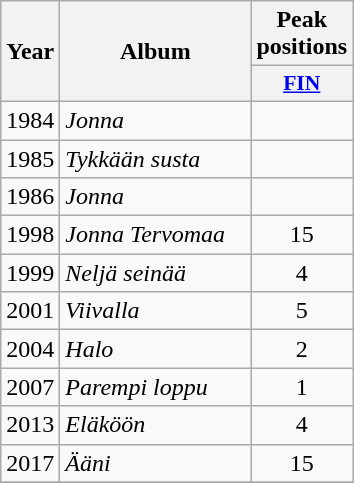<table class="wikitable">
<tr>
<th align="center" rowspan="2" width="10">Year</th>
<th align="center" rowspan="2" width="120">Album</th>
<th align="center" colspan="1" width="20">Peak positions</th>
</tr>
<tr>
<th scope="col" style="width:3em;font-size:90%;"><a href='#'>FIN</a><br></th>
</tr>
<tr>
<td style="text-align:center;">1984</td>
<td><em>Jonna</em></td>
<td style="text-align:center;"></td>
</tr>
<tr>
<td style="text-align:center;">1985</td>
<td><em>Tykkään susta</em></td>
<td style="text-align:center;"></td>
</tr>
<tr>
<td style="text-align:center;">1986</td>
<td><em>Jonna</em></td>
<td style="text-align:center;"></td>
</tr>
<tr>
<td style="text-align:center;">1998</td>
<td><em>Jonna Tervomaa</em></td>
<td style="text-align:center;">15</td>
</tr>
<tr>
<td style="text-align:center;">1999</td>
<td><em>Neljä seinää</em></td>
<td style="text-align:center;">4</td>
</tr>
<tr>
<td style="text-align:center;">2001</td>
<td><em>Viivalla</em></td>
<td style="text-align:center;">5</td>
</tr>
<tr>
<td style="text-align:center;">2004</td>
<td><em>Halo</em></td>
<td style="text-align:center;">2</td>
</tr>
<tr>
<td style="text-align:center;">2007</td>
<td><em>Parempi loppu</em></td>
<td style="text-align:center;">1</td>
</tr>
<tr>
<td style="text-align:center;">2013</td>
<td><em>Eläköön</em></td>
<td style="text-align:center;">4</td>
</tr>
<tr>
<td style="text-align:center;">2017</td>
<td><em>Ääni</em></td>
<td style="text-align:center;">15<br></td>
</tr>
<tr>
</tr>
</table>
